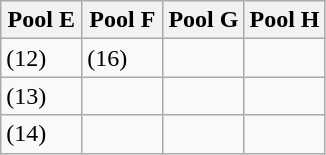<table class="wikitable">
<tr>
<th width=25%>Pool E</th>
<th width=25%>Pool F</th>
<th width=25%>Pool G</th>
<th width=25%>Pool H</th>
</tr>
<tr>
<td> (12)</td>
<td> (16)</td>
<td></td>
<td></td>
</tr>
<tr>
<td> (13)</td>
<td></td>
<td></td>
<td></td>
</tr>
<tr>
<td> (14)</td>
<td></td>
<td><s></s></td>
<td></td>
</tr>
</table>
